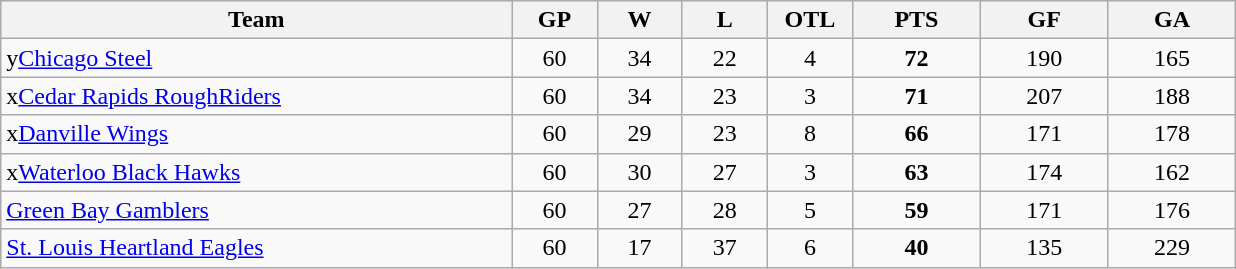<table class="wikitable">
<tr>
<th bgcolor="#DDDDFF" width="30%">Team</th>
<th bgcolor="#DDDDFF" width="5%">GP</th>
<th bgcolor="#DDDDFF" width="5%">W</th>
<th bgcolor="#DDDDFF" width="5%">L</th>
<th bgcolor="#DDDDFF" width="5%">OTL</th>
<th bgcolor="#DDDDFF" width="7.5%">PTS</th>
<th bgcolor="#DDDDFF" width="7.5%">GF</th>
<th bgcolor="#DDDDFF" width="7.5%">GA</th>
</tr>
<tr>
<td>y<a href='#'>Chicago Steel</a></td>
<td align="center">60</td>
<td align="center">34</td>
<td align="center">22</td>
<td align="center">4</td>
<td align="center"><strong>72</strong></td>
<td align="center">190</td>
<td align="center">165</td>
</tr>
<tr>
<td>x<a href='#'>Cedar Rapids RoughRiders</a></td>
<td align="center">60</td>
<td align="center">34</td>
<td align="center">23</td>
<td align="center">3</td>
<td align="center"><strong>71</strong></td>
<td align="center">207</td>
<td align="center">188</td>
</tr>
<tr>
<td>x<a href='#'>Danville Wings</a></td>
<td align="center">60</td>
<td align="center">29</td>
<td align="center">23</td>
<td align="center">8</td>
<td align="center"><strong>66</strong></td>
<td align="center">171</td>
<td align="center">178</td>
</tr>
<tr>
<td>x<a href='#'>Waterloo Black Hawks</a></td>
<td align="center">60</td>
<td align="center">30</td>
<td align="center">27</td>
<td align="center">3</td>
<td align="center"><strong>63</strong></td>
<td align="center">174</td>
<td align="center">162</td>
</tr>
<tr>
<td><a href='#'>Green Bay Gamblers</a></td>
<td align="center">60</td>
<td align="center">27</td>
<td align="center">28</td>
<td align="center">5</td>
<td align="center"><strong>59</strong></td>
<td align="center">171</td>
<td align="center">176</td>
</tr>
<tr>
<td><a href='#'>St. Louis Heartland Eagles</a></td>
<td align="center">60</td>
<td align="center">17</td>
<td align="center">37</td>
<td align="center">6</td>
<td align="center"><strong>40</strong></td>
<td align="center">135</td>
<td align="center">229</td>
</tr>
</table>
